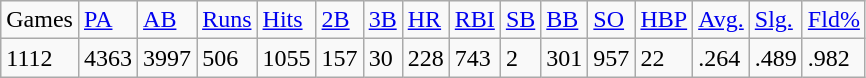<table class="wikitable">
<tr>
<td>Games</td>
<td><a href='#'>PA</a></td>
<td><a href='#'>AB</a></td>
<td><a href='#'>Runs</a></td>
<td><a href='#'>Hits</a></td>
<td><a href='#'>2B</a></td>
<td><a href='#'>3B</a></td>
<td><a href='#'>HR</a></td>
<td><a href='#'>RBI</a></td>
<td><a href='#'>SB</a></td>
<td><a href='#'>BB</a></td>
<td><a href='#'>SO</a></td>
<td><a href='#'>HBP</a></td>
<td><a href='#'>Avg.</a></td>
<td><a href='#'>Slg.</a></td>
<td><a href='#'>Fld%</a></td>
</tr>
<tr>
<td>1112</td>
<td>4363</td>
<td>3997</td>
<td>506</td>
<td>1055</td>
<td>157</td>
<td>30</td>
<td>228</td>
<td>743</td>
<td>2</td>
<td>301</td>
<td>957</td>
<td>22</td>
<td>.264</td>
<td>.489</td>
<td>.982</td>
</tr>
</table>
